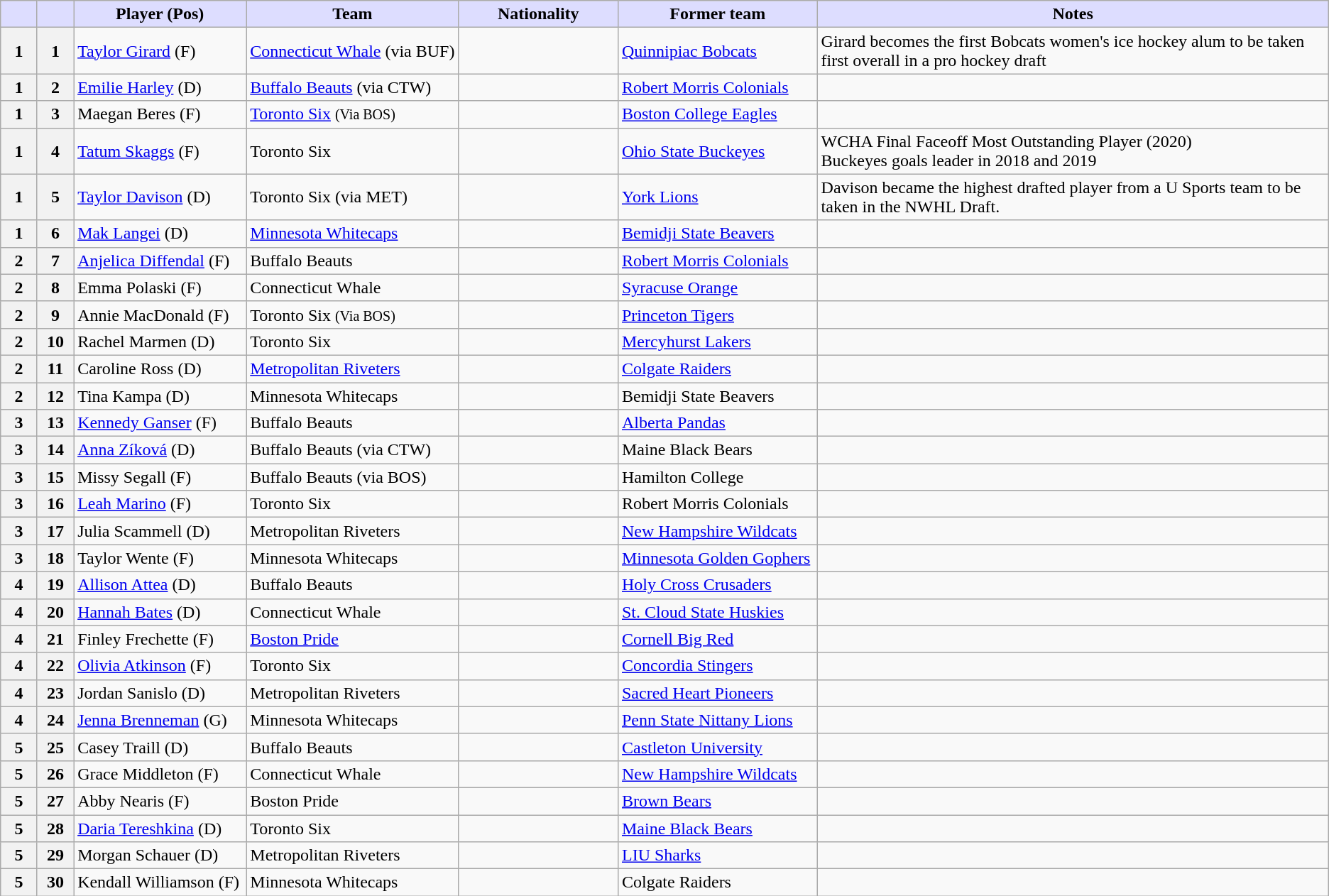<table class="wikitable">
<tr>
<th style="background:#ddf; width:2.75%;"></th>
<th style="background:#ddf; width:2.75%;"></th>
<th style="background:#ddf; width:13.0%;">Player (Pos)</th>
<th style="background:#ddf; width:16.0%;">Team</th>
<th style="background:#ddf; width:12.0%;">Nationality</th>
<th style="background:#ddf; width:15.0%;">Former team</th>
<th style="background:#ddf; width:100.0%;">Notes</th>
</tr>
<tr>
<th>1</th>
<th>1</th>
<td><a href='#'>Taylor Girard</a> (F)</td>
<td><a href='#'>Connecticut Whale</a> (via BUF)</td>
<td></td>
<td><a href='#'>Quinnipiac Bobcats</a></td>
<td>Girard becomes the first Bobcats women's ice hockey alum to be taken first overall in a pro hockey draft </td>
</tr>
<tr>
<th>1</th>
<th>2</th>
<td><a href='#'>Emilie Harley</a> (D)</td>
<td><a href='#'>Buffalo Beauts</a> (via CTW)</td>
<td></td>
<td><a href='#'>Robert Morris Colonials</a></td>
<td></td>
</tr>
<tr>
<th>1</th>
<th>3</th>
<td>Maegan Beres (F)</td>
<td><a href='#'>Toronto Six</a> <small>(Via BOS)</small></td>
<td></td>
<td><a href='#'>Boston College Eagles</a></td>
<td></td>
</tr>
<tr>
<th>1</th>
<th>4</th>
<td><a href='#'>Tatum Skaggs</a> (F)</td>
<td>Toronto Six</td>
<td></td>
<td><a href='#'>Ohio State Buckeyes</a></td>
<td>WCHA Final Faceoff Most Outstanding Player (2020)<br>Buckeyes goals leader in 2018 and 2019</td>
</tr>
<tr>
<th>1</th>
<th>5</th>
<td><a href='#'>Taylor Davison</a> (D)</td>
<td>Toronto Six (via MET)</td>
<td></td>
<td><a href='#'>York Lions</a></td>
<td>Davison became the highest drafted player from a U Sports team to be taken in the NWHL Draft.</td>
</tr>
<tr>
<th>1</th>
<th>6</th>
<td><a href='#'>Mak Langei</a> (D)</td>
<td><a href='#'>Minnesota Whitecaps</a></td>
<td></td>
<td><a href='#'>Bemidji State Beavers</a></td>
<td></td>
</tr>
<tr>
<th>2</th>
<th>7</th>
<td><a href='#'>Anjelica Diffendal</a> (F)</td>
<td>Buffalo Beauts</td>
<td></td>
<td><a href='#'>Robert Morris Colonials</a></td>
<td></td>
</tr>
<tr>
<th>2</th>
<th>8</th>
<td>Emma Polaski (F)</td>
<td>Connecticut Whale</td>
<td></td>
<td><a href='#'>Syracuse Orange</a></td>
<td></td>
</tr>
<tr>
<th>2</th>
<th>9</th>
<td>Annie MacDonald (F)</td>
<td>Toronto Six <small>(Via BOS)</small></td>
<td></td>
<td><a href='#'>Princeton Tigers</a></td>
<td></td>
</tr>
<tr>
<th>2</th>
<th>10</th>
<td>Rachel Marmen (D)</td>
<td>Toronto Six</td>
<td></td>
<td><a href='#'>Mercyhurst Lakers</a></td>
<td></td>
</tr>
<tr>
<th>2</th>
<th>11</th>
<td>Caroline Ross (D)</td>
<td><a href='#'>Metropolitan Riveters</a></td>
<td></td>
<td><a href='#'>Colgate Raiders</a></td>
<td></td>
</tr>
<tr>
<th>2</th>
<th>12</th>
<td>Tina Kampa (D)</td>
<td>Minnesota Whitecaps</td>
<td></td>
<td>Bemidji State Beavers</td>
<td></td>
</tr>
<tr>
<th>3</th>
<th>13</th>
<td><a href='#'>Kennedy Ganser</a> (F)</td>
<td>Buffalo Beauts</td>
<td></td>
<td align=left><a href='#'>Alberta Pandas</a></td>
<td></td>
</tr>
<tr>
<th>3</th>
<th>14</th>
<td><a href='#'>Anna Zíková</a> (D)</td>
<td>Buffalo Beauts (via CTW)</td>
<td></td>
<td>Maine Black Bears</td>
<td></td>
</tr>
<tr>
<th>3</th>
<th>15</th>
<td>Missy Segall (F)</td>
<td>Buffalo Beauts (via BOS)</td>
<td></td>
<td>Hamilton College</td>
<td></td>
</tr>
<tr>
<th>3</th>
<th>16</th>
<td><a href='#'>Leah Marino</a> (F)</td>
<td>Toronto Six</td>
<td></td>
<td>Robert Morris Colonials</td>
<td></td>
</tr>
<tr>
<th>3</th>
<th>17</th>
<td>Julia Scammell (D)</td>
<td>Metropolitan Riveters</td>
<td></td>
<td><a href='#'>New Hampshire Wildcats</a></td>
<td></td>
</tr>
<tr>
<th>3</th>
<th>18</th>
<td>Taylor Wente (F)</td>
<td>Minnesota Whitecaps</td>
<td></td>
<td><a href='#'>Minnesota Golden Gophers</a></td>
<td></td>
</tr>
<tr>
<th>4</th>
<th>19</th>
<td><a href='#'>Allison Attea</a> (D)</td>
<td>Buffalo Beauts</td>
<td></td>
<td><a href='#'>Holy Cross Crusaders</a></td>
<td></td>
</tr>
<tr>
<th>4</th>
<th>20</th>
<td><a href='#'>Hannah Bates</a> (D)</td>
<td>Connecticut Whale</td>
<td></td>
<td><a href='#'>St. Cloud State Huskies</a></td>
<td></td>
</tr>
<tr>
<th>4</th>
<th>21</th>
<td>Finley Frechette (F)</td>
<td><a href='#'>Boston Pride</a></td>
<td></td>
<td><a href='#'>Cornell Big Red</a></td>
<td></td>
</tr>
<tr>
<th>4</th>
<th>22</th>
<td><a href='#'>Olivia Atkinson</a> (F)</td>
<td>Toronto Six</td>
<td></td>
<td align=left><a href='#'>Concordia Stingers</a></td>
<td></td>
</tr>
<tr>
<th>4</th>
<th>23</th>
<td>Jordan Sanislo (D)</td>
<td>Metropolitan Riveters</td>
<td></td>
<td><a href='#'>Sacred Heart Pioneers</a></td>
<td></td>
</tr>
<tr>
<th>4</th>
<th>24</th>
<td><a href='#'>Jenna Brenneman</a> (G)</td>
<td>Minnesota Whitecaps</td>
<td></td>
<td><a href='#'>Penn State Nittany Lions</a></td>
<td></td>
</tr>
<tr>
<th>5</th>
<th>25</th>
<td>Casey Traill (D)</td>
<td>Buffalo Beauts</td>
<td></td>
<td><a href='#'>Castleton University</a></td>
<td></td>
</tr>
<tr>
<th>5</th>
<th>26</th>
<td>Grace Middleton (F)</td>
<td>Connecticut Whale</td>
<td></td>
<td><a href='#'>New Hampshire Wildcats</a></td>
<td></td>
</tr>
<tr>
<th>5</th>
<th>27</th>
<td>Abby Nearis (F)</td>
<td>Boston Pride</td>
<td></td>
<td><a href='#'>Brown Bears</a></td>
<td></td>
</tr>
<tr>
<th>5</th>
<th>28</th>
<td><a href='#'>Daria Tereshkina</a> (D)</td>
<td>Toronto Six</td>
<td></td>
<td><a href='#'>Maine Black Bears</a></td>
<td></td>
</tr>
<tr>
<th>5</th>
<th>29</th>
<td>Morgan Schauer (D)</td>
<td>Metropolitan Riveters</td>
<td></td>
<td><a href='#'>LIU Sharks</a></td>
<td></td>
</tr>
<tr>
<th>5</th>
<th>30</th>
<td>Kendall Williamson (F)</td>
<td>Minnesota Whitecaps</td>
<td></td>
<td>Colgate Raiders</td>
<td></td>
</tr>
</table>
